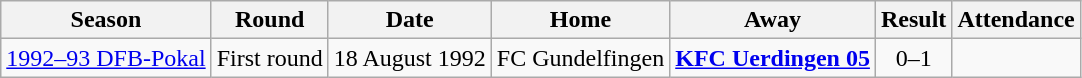<table class="wikitable">
<tr>
<th>Season</th>
<th>Round</th>
<th>Date</th>
<th>Home</th>
<th>Away</th>
<th>Result</th>
<th>Attendance</th>
</tr>
<tr align="center">
<td><a href='#'>1992–93 DFB-Pokal</a></td>
<td>First round</td>
<td>18 August 1992</td>
<td>FC Gundelfingen</td>
<td><strong><a href='#'>KFC Uerdingen 05</a></strong></td>
<td>0–1</td>
<td></td>
</tr>
</table>
